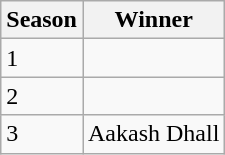<table class="wikitable">
<tr>
<th>Season</th>
<th>Winner</th>
</tr>
<tr>
<td>1</td>
<td></td>
</tr>
<tr>
<td>2</td>
<td></td>
</tr>
<tr>
<td>3</td>
<td>Aakash Dhall</td>
</tr>
</table>
